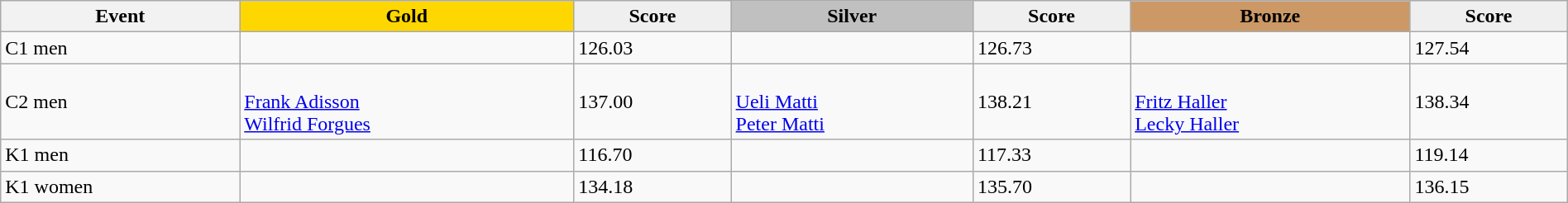<table class="wikitable" width=100%>
<tr>
<th>Event</th>
<td align=center bgcolor="gold"><strong>Gold</strong></td>
<td align=center bgcolor="EFEFEF"><strong>Score</strong></td>
<td align=center bgcolor="silver"><strong>Silver</strong></td>
<td align=center bgcolor="EFEFEF"><strong>Score</strong></td>
<td align=center bgcolor="CC9966"><strong>Bronze</strong></td>
<td align=center bgcolor="EFEFEF"><strong>Score</strong></td>
</tr>
<tr>
<td>C1 men</td>
<td></td>
<td>126.03</td>
<td></td>
<td>126.73</td>
<td></td>
<td>127.54</td>
</tr>
<tr>
<td>C2 men</td>
<td><br><a href='#'>Frank Adisson</a><br><a href='#'>Wilfrid Forgues</a></td>
<td>137.00</td>
<td><br><a href='#'>Ueli Matti</a><br><a href='#'>Peter Matti</a></td>
<td>138.21</td>
<td><br><a href='#'>Fritz Haller</a><br><a href='#'>Lecky Haller</a></td>
<td>138.34</td>
</tr>
<tr>
<td>K1 men</td>
<td></td>
<td>116.70</td>
<td></td>
<td>117.33</td>
<td></td>
<td>119.14</td>
</tr>
<tr>
<td>K1 women</td>
<td></td>
<td>134.18</td>
<td></td>
<td>135.70</td>
<td></td>
<td>136.15</td>
</tr>
</table>
